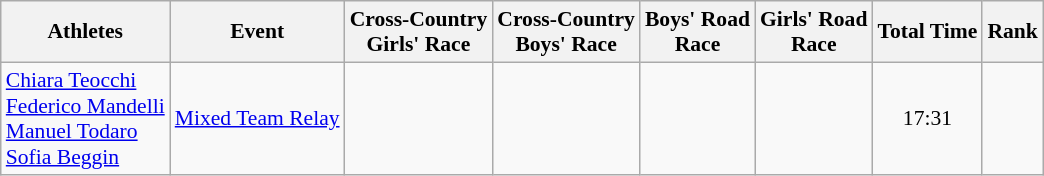<table class="wikitable" style="font-size:90%;">
<tr>
<th>Athletes</th>
<th>Event</th>
<th>Cross-Country<br>Girls' Race</th>
<th>Cross-Country<br>Boys' Race</th>
<th>Boys' Road<br>Race</th>
<th>Girls' Road<br>Race</th>
<th>Total Time</th>
<th>Rank</th>
</tr>
<tr align=center>
<td align=left><a href='#'>Chiara Teocchi</a><br><a href='#'>Federico Mandelli</a><br><a href='#'>Manuel Todaro</a><br><a href='#'>Sofia Beggin</a></td>
<td align=left><a href='#'>Mixed Team Relay</a></td>
<td></td>
<td></td>
<td></td>
<td></td>
<td>17:31</td>
<td></td>
</tr>
</table>
